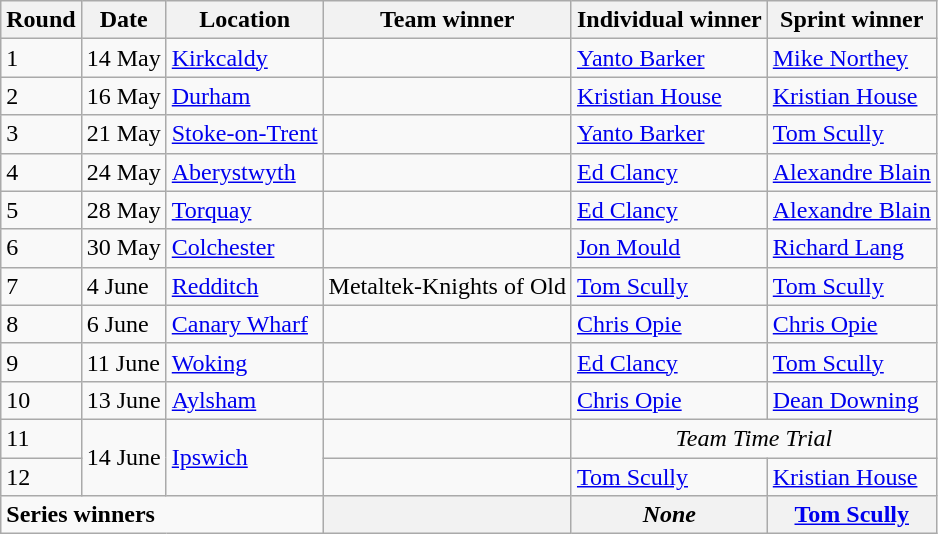<table class=wikitable>
<tr>
<th>Round</th>
<th>Date</th>
<th>Location</th>
<th>Team winner</th>
<th>Individual winner</th>
<th>Sprint winner</th>
</tr>
<tr>
<td>1</td>
<td>14 May</td>
<td><a href='#'>Kirkcaldy</a></td>
<td></td>
<td><a href='#'>Yanto Barker</a></td>
<td><a href='#'>Mike Northey</a></td>
</tr>
<tr>
<td>2</td>
<td>16 May</td>
<td><a href='#'>Durham</a></td>
<td></td>
<td><a href='#'>Kristian House</a></td>
<td><a href='#'>Kristian House</a></td>
</tr>
<tr>
<td>3</td>
<td>21 May</td>
<td><a href='#'>Stoke-on-Trent</a></td>
<td></td>
<td><a href='#'>Yanto Barker</a></td>
<td><a href='#'>Tom Scully</a></td>
</tr>
<tr>
<td>4</td>
<td>24 May</td>
<td><a href='#'>Aberystwyth</a></td>
<td></td>
<td><a href='#'>Ed Clancy</a></td>
<td><a href='#'>Alexandre Blain</a></td>
</tr>
<tr>
<td>5</td>
<td>28 May</td>
<td><a href='#'>Torquay</a></td>
<td></td>
<td><a href='#'>Ed Clancy</a></td>
<td><a href='#'>Alexandre Blain</a></td>
</tr>
<tr>
<td>6</td>
<td>30 May</td>
<td><a href='#'>Colchester</a></td>
<td></td>
<td><a href='#'>Jon Mould</a></td>
<td><a href='#'>Richard Lang</a></td>
</tr>
<tr>
<td>7</td>
<td>4 June</td>
<td><a href='#'>Redditch</a></td>
<td>Metaltek-Knights of Old</td>
<td><a href='#'>Tom Scully</a></td>
<td><a href='#'>Tom Scully</a></td>
</tr>
<tr>
<td>8</td>
<td>6 June</td>
<td><a href='#'>Canary Wharf</a></td>
<td></td>
<td><a href='#'>Chris Opie</a></td>
<td><a href='#'>Chris Opie</a></td>
</tr>
<tr>
<td>9</td>
<td>11 June</td>
<td><a href='#'>Woking</a></td>
<td></td>
<td><a href='#'>Ed Clancy</a></td>
<td><a href='#'>Tom Scully</a></td>
</tr>
<tr>
<td>10</td>
<td>13 June</td>
<td><a href='#'>Aylsham</a></td>
<td></td>
<td><a href='#'>Chris Opie</a></td>
<td><a href='#'>Dean Downing</a></td>
</tr>
<tr>
<td>11</td>
<td rowspan=2>14 June</td>
<td rowspan=2><a href='#'>Ipswich</a></td>
<td></td>
<td colspan=2 align=center><em>Team Time Trial</em></td>
</tr>
<tr>
<td>12</td>
<td></td>
<td><a href='#'>Tom Scully</a></td>
<td><a href='#'>Kristian House</a></td>
</tr>
<tr>
<td colspan="3"><strong>Series winners</strong></td>
<th></th>
<th><em>None</em></th>
<th><a href='#'>Tom Scully</a></th>
</tr>
</table>
